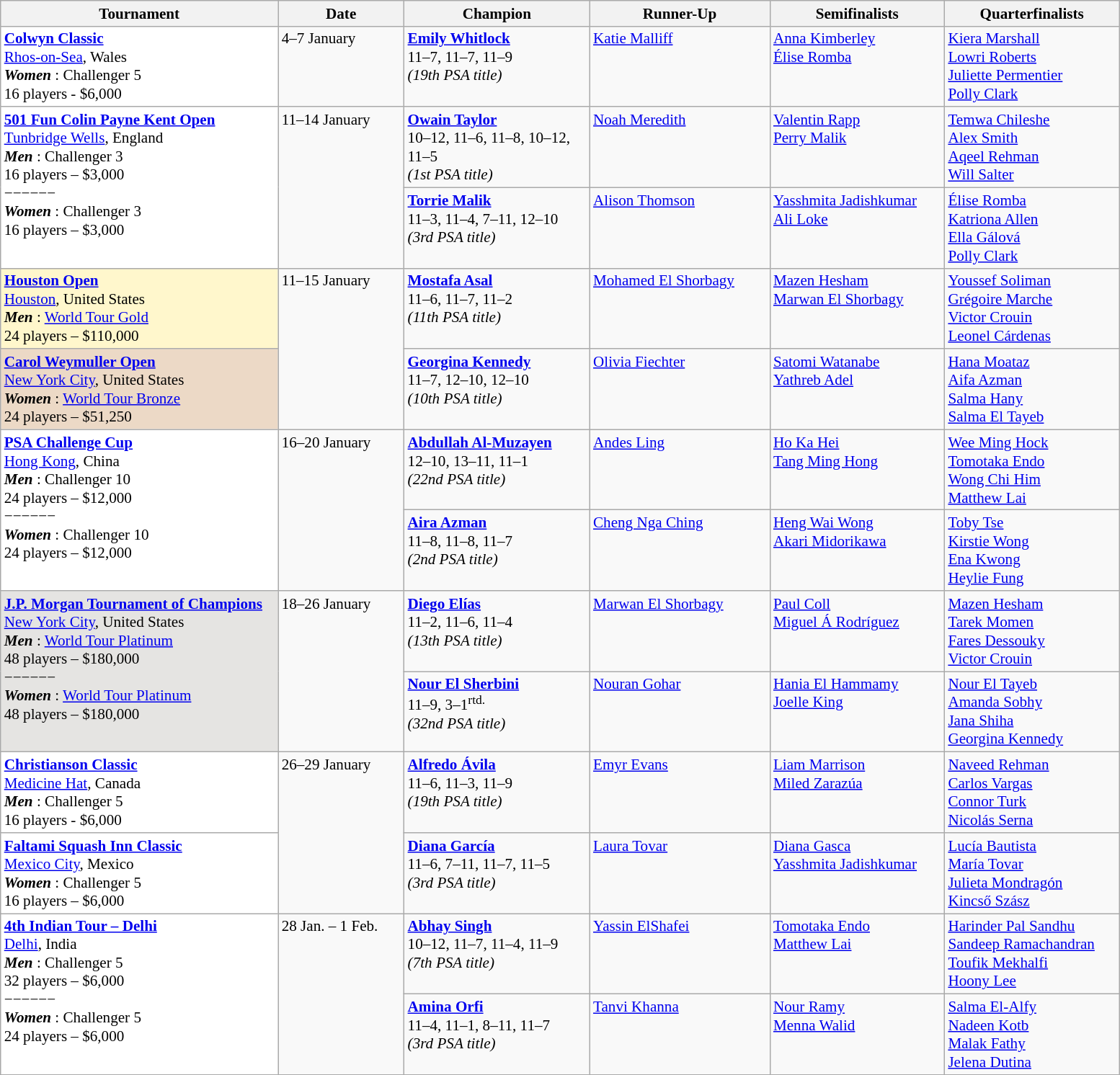<table class="wikitable" style="font-size:88%">
<tr>
<th width=250>Tournament</th>
<th width=110>Date</th>
<th width=165>Champion</th>
<th width=160>Runner-Up</th>
<th width=155>Semifinalists</th>
<th width=155>Quarterfinalists</th>
</tr>
<tr style="vertical-align:top">
<td style="background:#fff;"><strong><a href='#'>Colwyn Classic</a></strong><br> <a href='#'>Rhos-on-Sea</a>, Wales<br><strong> <em>Women</em> </strong>: Challenger 5<br>16 players - $6,000</td>
<td>4–7 January</td>
<td> <strong><a href='#'>Emily Whitlock</a></strong><br>11–7, 11–7, 11–9<br><em>(19th PSA title)</em></td>
<td> <a href='#'>Katie Malliff</a></td>
<td> <a href='#'>Anna Kimberley</a><br> <a href='#'>Élise Romba</a></td>
<td> <a href='#'>Kiera Marshall</a><br> <a href='#'>Lowri Roberts</a><br> <a href='#'>Juliette Permentier</a><br> <a href='#'>Polly Clark</a></td>
</tr>
<tr style="vertical-align:top">
<td rowspan=2 style="background:#fff;"><strong><a href='#'>501 Fun Colin Payne Kent Open</a></strong><br> <a href='#'>Tunbridge Wells</a>, England<br><strong> <em>Men</em> </strong>: Challenger 3<br>16 players – $3,000<br>−−−−−−<br><strong> <em>Women</em> </strong>: Challenger 3<br>16 players – $3,000</td>
<td rowspan=2>11–14 January</td>
<td> <strong><a href='#'>Owain Taylor</a></strong><br>10–12, 11–6, 11–8, 10–12, 11–5<br><em>(1st PSA title)</em></td>
<td> <a href='#'>Noah Meredith</a></td>
<td> <a href='#'>Valentin Rapp</a><br> <a href='#'>Perry Malik</a></td>
<td> <a href='#'>Temwa Chileshe</a><br> <a href='#'>Alex Smith</a><br> <a href='#'>Aqeel Rehman</a><br> <a href='#'>Will Salter</a></td>
</tr>
<tr style="vertical-align:top">
<td> <strong><a href='#'>Torrie Malik</a></strong><br>11–3, 11–4, 7–11, 12–10<br><em>(3rd PSA title)</em></td>
<td> <a href='#'>Alison Thomson</a></td>
<td> <a href='#'>Yasshmita Jadishkumar</a><br> <a href='#'>Ali Loke</a></td>
<td> <a href='#'>Élise Romba</a><br> <a href='#'>Katriona Allen</a><br> <a href='#'>Ella Gálová</a><br> <a href='#'>Polly Clark</a></td>
</tr>
<tr style="vertical-align:top">
<td style="background:#fff7cc;"><strong><a href='#'>Houston Open</a></strong><br> <a href='#'>Houston</a>, United States<br><strong> <em>Men</em> </strong>: <a href='#'>World Tour Gold</a><br>24 players – $110,000</td>
<td rowspan=2>11–15 January</td>
<td> <strong><a href='#'>Mostafa Asal</a></strong><br>11–6, 11–7, 11–2<br><em>(11th PSA title)</em></td>
<td> <a href='#'>Mohamed El Shorbagy</a></td>
<td> <a href='#'>Mazen Hesham</a><br> <a href='#'>Marwan El Shorbagy</a></td>
<td> <a href='#'>Youssef Soliman</a><br> <a href='#'>Grégoire Marche</a><br> <a href='#'>Victor Crouin</a><br> <a href='#'>Leonel Cárdenas</a></td>
</tr>
<tr style="vertical-align:top">
<td style="background:#ecd9c6;"><strong><a href='#'>Carol Weymuller Open</a></strong><br> <a href='#'>New York City</a>, United States<br><strong> <em>Women</em> </strong>: <a href='#'>World Tour Bronze</a><br>24 players – $51,250</td>
<td> <strong><a href='#'>Georgina Kennedy</a></strong><br>11–7, 12–10, 12–10<br><em>(10th PSA title)</em></td>
<td> <a href='#'>Olivia Fiechter</a></td>
<td> <a href='#'>Satomi Watanabe</a><br> <a href='#'>Yathreb Adel</a></td>
<td> <a href='#'>Hana Moataz</a><br> <a href='#'>Aifa Azman</a><br> <a href='#'>Salma Hany</a><br> <a href='#'>Salma El Tayeb</a></td>
</tr>
<tr style="vertical-align:top">
<td rowspan=2 style="background:#fff;"><strong><a href='#'> PSA Challenge Cup</a></strong><br> <a href='#'>Hong Kong</a>, China<br><strong> <em>Men</em> </strong>: Challenger 10<br>24 players – $12,000<br>−−−−−−<br><strong> <em>Women</em> </strong>: Challenger 10<br>24 players – $12,000</td>
<td rowspan=2>16–20 January</td>
<td> <strong><a href='#'>Abdullah Al-Muzayen</a></strong><br>12–10, 13–11, 11–1<br><em>(22nd PSA title)</em></td>
<td> <a href='#'>Andes Ling</a></td>
<td> <a href='#'>Ho Ka Hei</a><br> <a href='#'>Tang Ming Hong</a></td>
<td> <a href='#'>Wee Ming Hock</a><br> <a href='#'>Tomotaka Endo</a><br> <a href='#'>Wong Chi Him</a><br> <a href='#'>Matthew Lai</a></td>
</tr>
<tr style="vertical-align:top">
<td> <strong><a href='#'>Aira Azman</a></strong><br>11–8, 11–8, 11–7<br><em>(2nd PSA title)</em></td>
<td> <a href='#'>Cheng Nga Ching</a></td>
<td> <a href='#'>Heng Wai Wong</a><br> <a href='#'>Akari Midorikawa</a></td>
<td> <a href='#'>Toby Tse</a><br> <a href='#'>Kirstie Wong</a><br> <a href='#'>Ena Kwong</a><br> <a href='#'>Heylie Fung</a></td>
</tr>
<tr style="vertical-align:top">
<td rowspan=2 style="background:#E5E4E2;"><strong><a href='#'>J.P. Morgan Tournament of Champions</a></strong><br> <a href='#'>New York City</a>, United States<br><strong> <em>Men</em> </strong>: <a href='#'>World Tour Platinum</a><br>48 players – $180,000<br>−−−−−−<br><strong> <em>Women</em> </strong>: <a href='#'>World Tour Platinum</a><br>48 players – $180,000</td>
<td rowspan=2>18–26 January</td>
<td> <strong><a href='#'>Diego Elías</a></strong><br>11–2, 11–6, 11–4<br><em>(13th PSA title)</em></td>
<td> <a href='#'>Marwan El Shorbagy</a></td>
<td> <a href='#'>Paul Coll</a><br> <a href='#'>Miguel Á Rodríguez</a></td>
<td> <a href='#'>Mazen Hesham</a><br> <a href='#'>Tarek Momen</a><br> <a href='#'>Fares Dessouky</a><br> <a href='#'>Victor Crouin</a></td>
</tr>
<tr style="vertical-align:top">
<td> <strong><a href='#'>Nour El Sherbini</a></strong><br>11–9, 3–1<sup>rtd.</sup><br><em>(32nd PSA title)</em></td>
<td> <a href='#'>Nouran Gohar</a></td>
<td> <a href='#'>Hania El Hammamy</a><br> <a href='#'>Joelle King</a></td>
<td> <a href='#'>Nour El Tayeb</a><br> <a href='#'>Amanda Sobhy</a><br> <a href='#'>Jana Shiha</a><br> <a href='#'>Georgina Kennedy</a></td>
</tr>
<tr style="vertical-align:top">
<td style="background:#fff;"><strong><a href='#'>Christianson Classic</a></strong><br> <a href='#'>Medicine Hat</a>, Canada<br><strong> <em>Men</em> </strong>: Challenger 5<br>16 players - $6,000</td>
<td rowspan=2>26–29 January</td>
<td> <strong><a href='#'>Alfredo Ávila</a></strong><br>11–6, 11–3, 11–9<br><em>(19th PSA title)</em></td>
<td> <a href='#'>Emyr Evans</a></td>
<td> <a href='#'>Liam Marrison</a><br> <a href='#'>Miled Zarazúa</a></td>
<td> <a href='#'>Naveed Rehman</a><br> <a href='#'>Carlos Vargas</a><br> <a href='#'>Connor Turk</a><br> <a href='#'>Nicolás Serna</a></td>
</tr>
<tr style="vertical-align:top">
<td style="background:#fff;"><strong><a href='#'>Faltami Squash Inn Classic</a></strong><br> <a href='#'>Mexico City</a>, Mexico<br><strong> <em>Women</em> </strong>: Challenger 5<br>16 players – $6,000</td>
<td> <strong><a href='#'>Diana García</a></strong><br>11–6, 7–11, 11–7, 11–5<br><em>(3rd PSA title)</em></td>
<td> <a href='#'>Laura Tovar</a></td>
<td> <a href='#'>Diana Gasca</a><br> <a href='#'>Yasshmita Jadishkumar</a></td>
<td> <a href='#'>Lucía Bautista</a><br> <a href='#'>María Tovar</a><br> <a href='#'>Julieta Mondragón</a><br> <a href='#'>Kincső Szász</a></td>
</tr>
<tr style="vertical-align:top">
<td rowspan=2 style="background:#fff;"><strong><a href='#'>4th   Indian Tour – Delhi</a></strong><br> <a href='#'>Delhi</a>, India<br><strong> <em>Men</em> </strong>: Challenger 5<br>32 players – $6,000<br>−−−−−−<br><strong> <em>Women</em> </strong>: Challenger 5<br>24 players – $6,000</td>
<td rowspan=2>28 Jan. – 1 Feb.</td>
<td> <strong><a href='#'>Abhay Singh</a></strong><br>10–12, 11–7, 11–4, 11–9<br><em>(7th PSA title)</em></td>
<td> <a href='#'>Yassin ElShafei</a></td>
<td> <a href='#'>Tomotaka Endo</a><br> <a href='#'>Matthew Lai</a></td>
<td> <a href='#'>Harinder Pal Sandhu</a><br> <a href='#'>Sandeep Ramachandran</a><br> <a href='#'>Toufik Mekhalfi</a><br> <a href='#'>Hoony Lee</a></td>
</tr>
<tr style="vertical-align:top">
<td> <strong><a href='#'>Amina Orfi</a></strong><br>11–4, 11–1, 8–11, 11–7<br><em>(3rd PSA title)</em></td>
<td> <a href='#'>Tanvi Khanna</a></td>
<td> <a href='#'>Nour Ramy</a><br> <a href='#'>Menna Walid</a></td>
<td> <a href='#'>Salma El-Alfy</a><br> <a href='#'>Nadeen Kotb</a><br> <a href='#'>Malak Fathy</a><br> <a href='#'>Jelena Dutina</a></td>
</tr>
</table>
